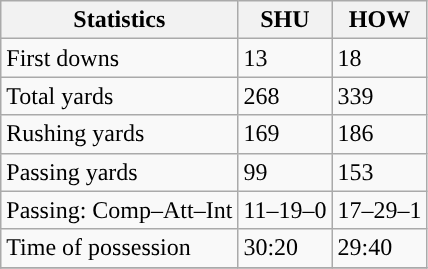<table class="wikitable" style="float: left;">
<tr>
<th>Statistics</th>
<th>SHU</th>
<th>HOW</th>
</tr>
<tr>
<td>First downs</td>
<td>13</td>
<td>18</td>
</tr>
<tr>
<td>Total yards</td>
<td>268</td>
<td>339</td>
</tr>
<tr>
<td>Rushing yards</td>
<td>169</td>
<td>186</td>
</tr>
<tr>
<td>Passing yards</td>
<td>99</td>
<td>153</td>
</tr>
<tr>
<td>Passing: Comp–Att–Int</td>
<td>11–19–0</td>
<td>17–29–1</td>
</tr>
<tr>
<td>Time of possession</td>
<td>30:20</td>
<td>29:40</td>
</tr>
<tr>
</tr>
</table>
